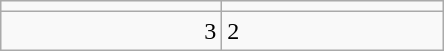<table class="wikitable">
<tr>
<td align=center width=140></td>
<td align=center width=140></td>
</tr>
<tr>
<td align=right>3</td>
<td>2</td>
</tr>
</table>
